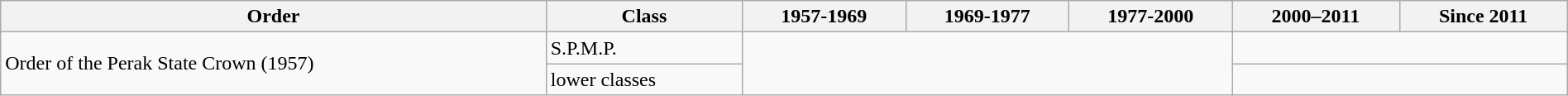<table class="wikitable" width=100%>
<tr>
<th>Order</th>
<th>Class</th>
<th>1957-1969</th>
<th>1969-1977</th>
<th>1977-2000</th>
<th>2000–2011</th>
<th>Since 2011</th>
</tr>
<tr>
<td rowspan=2>Order of the Perak State Crown (1957) </td>
<td>S.P.M.P.</td>
<td colspan=3 rowspan=2 align=center></td>
<td colspan=2 align=center></td>
</tr>
<tr>
<td>lower classes</td>
<td colspan=2 align=center></td>
</tr>
</table>
